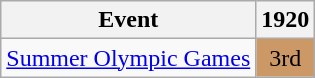<table class="wikitable">
<tr>
<th>Event</th>
<th>1920</th>
</tr>
<tr>
<td><a href='#'>Summer Olympic Games</a></td>
<td align="center" bgcolor="cc9966">3rd</td>
</tr>
</table>
